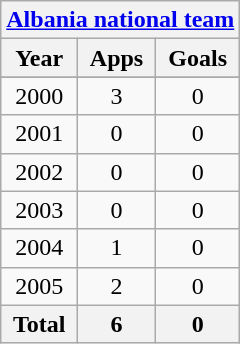<table class="wikitable" style="text-align:center">
<tr>
<th colspan=3><a href='#'>Albania national team</a></th>
</tr>
<tr>
<th>Year</th>
<th>Apps</th>
<th>Goals</th>
</tr>
<tr>
</tr>
<tr>
<td>2000</td>
<td>3</td>
<td>0</td>
</tr>
<tr>
<td>2001</td>
<td>0</td>
<td>0</td>
</tr>
<tr>
<td>2002</td>
<td>0</td>
<td>0</td>
</tr>
<tr>
<td>2003</td>
<td>0</td>
<td>0</td>
</tr>
<tr>
<td>2004</td>
<td>1</td>
<td>0</td>
</tr>
<tr>
<td>2005</td>
<td>2</td>
<td>0</td>
</tr>
<tr>
<th>Total</th>
<th>6</th>
<th>0</th>
</tr>
</table>
